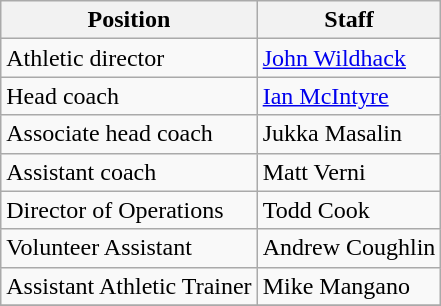<table class="wikitable">
<tr>
<th>Position</th>
<th>Staff</th>
</tr>
<tr>
<td>Athletic director</td>
<td><a href='#'>John Wildhack</a></td>
</tr>
<tr>
<td>Head coach</td>
<td><a href='#'>Ian McIntyre</a></td>
</tr>
<tr>
<td>Associate head coach</td>
<td>Jukka Masalin</td>
</tr>
<tr>
<td>Assistant coach</td>
<td>Matt Verni</td>
</tr>
<tr>
<td>Director of Operations</td>
<td>Todd Cook</td>
</tr>
<tr>
<td>Volunteer Assistant</td>
<td>Andrew Coughlin</td>
</tr>
<tr>
<td>Assistant Athletic Trainer</td>
<td>Mike Mangano</td>
</tr>
<tr>
</tr>
</table>
